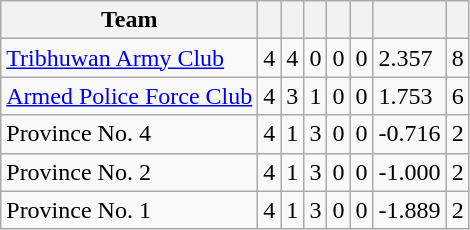<table class="wikitable">
<tr>
<th>Team</th>
<th></th>
<th></th>
<th></th>
<th></th>
<th></th>
<th></th>
<th></th>
</tr>
<tr>
<td><a href='#'>Tribhuwan Army Club</a></td>
<td>4</td>
<td>4</td>
<td>0</td>
<td>0</td>
<td>0</td>
<td>2.357</td>
<td>8</td>
</tr>
<tr>
<td><a href='#'>Armed Police Force Club</a></td>
<td>4</td>
<td>3</td>
<td>1</td>
<td>0</td>
<td>0</td>
<td>1.753</td>
<td>6</td>
</tr>
<tr>
<td>Province No. 4</td>
<td>4</td>
<td>1</td>
<td>3</td>
<td>0</td>
<td>0</td>
<td>-0.716</td>
<td>2</td>
</tr>
<tr>
<td>Province No. 2</td>
<td>4</td>
<td>1</td>
<td>3</td>
<td>0</td>
<td>0</td>
<td>-1.000</td>
<td>2</td>
</tr>
<tr>
<td>Province No. 1</td>
<td>4</td>
<td>1</td>
<td>3</td>
<td>0</td>
<td>0</td>
<td>-1.889</td>
<td>2</td>
</tr>
</table>
